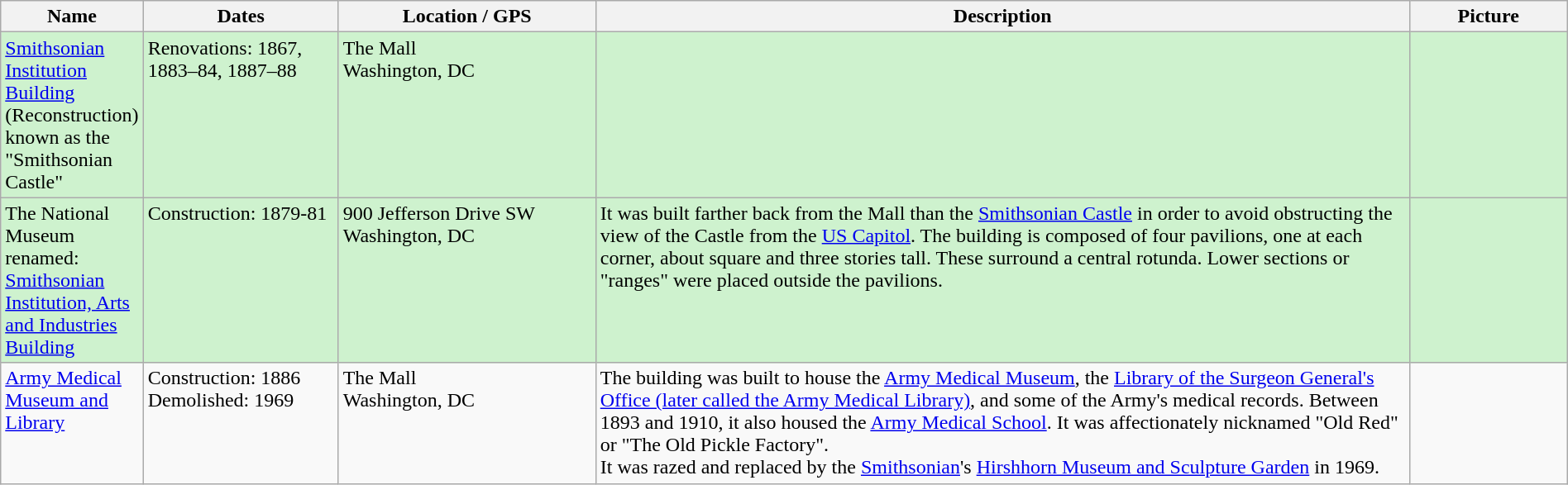<table class="wikitable sortable" style="width: 100%">
<tr>
<th style="width: 100px;">Name</th>
<th style="width: 150px;">Dates</th>
<th style="width: 200px;">Location / GPS</th>
<th>Description</th>
<th style="width: 120px;">Picture</th>
</tr>
<tr style="vertical-align: top;">
<td style='background: #CEF2CE'><a href='#'>Smithsonian Institution Building</a> (Reconstruction) known as the "Smithsonian Castle"</td>
<td style='background: #CEF2CE'>Renovations: 1867, 1883–84, 1887–88</td>
<td style='background: #CEF2CE'>The Mall<br> Washington, DC<br></td>
<td style='background: #CEF2CE'></td>
<td style='background: #CEF2CE'></td>
</tr>
<tr style="vertical-align: top;">
<td style='background: #CEF2CE'>The National Museum renamed: <a href='#'>Smithsonian Institution, Arts and Industries Building</a></td>
<td style='background: #CEF2CE'>Construction: 1879-81</td>
<td style='background: #CEF2CE'>900 Jefferson Drive SW<br> Washington, DC<br></td>
<td style='background: #CEF2CE'>It was built farther back from the Mall than the <a href='#'>Smithsonian Castle</a> in order to avoid obstructing the view of the Castle from the <a href='#'>US Capitol</a>. The building is composed of four pavilions, one at each corner, about  square and three stories tall. These surround a central rotunda. Lower sections or "ranges" were placed outside the pavilions.</td>
<td style='background: #CEF2CE'></td>
</tr>
<tr style="vertical-align: top;">
<td><a href='#'>Army Medical Museum and Library</a></td>
<td>Construction: 1886<br> Demolished: 1969</td>
<td>The Mall<br> Washington, DC<br></td>
<td>The building was built to house the <a href='#'>Army Medical Museum</a>, the <a href='#'>Library of the Surgeon General's Office (later called the Army Medical Library)</a>, and some of the Army's medical records.  Between 1893 and 1910, it also housed the <a href='#'>Army Medical School</a>. It was affectionately nicknamed "Old Red" or "The Old Pickle Factory".<br> It was razed and replaced by the <a href='#'>Smithsonian</a>'s <a href='#'>Hirshhorn Museum and Sculpture Garden</a> in 1969.</td>
<td></td>
</tr>
</table>
